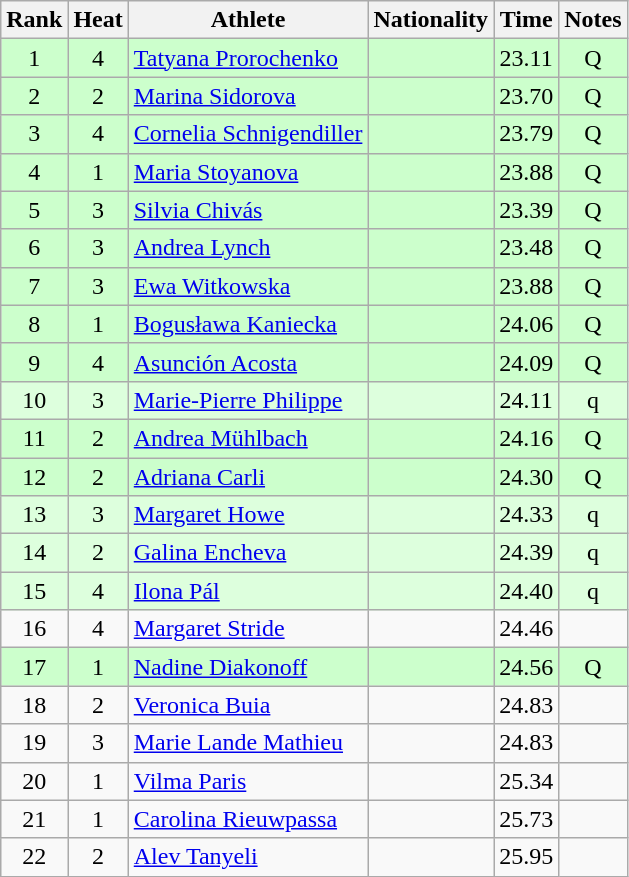<table class="wikitable sortable" style="text-align:center">
<tr>
<th>Rank</th>
<th>Heat</th>
<th>Athlete</th>
<th>Nationality</th>
<th>Time</th>
<th>Notes</th>
</tr>
<tr bgcolor=ccffcc>
<td>1</td>
<td>4</td>
<td align=left><a href='#'>Tatyana Prorochenko</a></td>
<td align=left></td>
<td>23.11</td>
<td>Q</td>
</tr>
<tr bgcolor=ccffcc>
<td>2</td>
<td>2</td>
<td align=left><a href='#'>Marina Sidorova</a></td>
<td align=left></td>
<td>23.70</td>
<td>Q</td>
</tr>
<tr bgcolor=ccffcc>
<td>3</td>
<td>4</td>
<td align=left><a href='#'>Cornelia Schnigendiller</a></td>
<td align=left></td>
<td>23.79</td>
<td>Q</td>
</tr>
<tr bgcolor=ccffcc>
<td>4</td>
<td>1</td>
<td align=left><a href='#'>Maria Stoyanova</a></td>
<td align=left></td>
<td>23.88</td>
<td>Q</td>
</tr>
<tr bgcolor=ccffcc>
<td>5</td>
<td>3</td>
<td align=left><a href='#'>Silvia Chivás</a></td>
<td align=left></td>
<td>23.39</td>
<td>Q</td>
</tr>
<tr bgcolor=ccffcc>
<td>6</td>
<td>3</td>
<td align=left><a href='#'>Andrea Lynch</a></td>
<td align=left></td>
<td>23.48</td>
<td>Q</td>
</tr>
<tr bgcolor=ccffcc>
<td>7</td>
<td>3</td>
<td align=left><a href='#'>Ewa Witkowska</a></td>
<td align=left></td>
<td>23.88</td>
<td>Q</td>
</tr>
<tr bgcolor=ccffcc>
<td>8</td>
<td>1</td>
<td align=left><a href='#'>Bogusława Kaniecka</a></td>
<td align=left></td>
<td>24.06</td>
<td>Q</td>
</tr>
<tr bgcolor=ccffcc>
<td>9</td>
<td>4</td>
<td align=left><a href='#'>Asunción Acosta</a></td>
<td align=left></td>
<td>24.09</td>
<td>Q</td>
</tr>
<tr bgcolor=ddffdd>
<td>10</td>
<td>3</td>
<td align=left><a href='#'>Marie-Pierre Philippe</a></td>
<td align=left></td>
<td>24.11</td>
<td>q</td>
</tr>
<tr bgcolor=ccffcc>
<td>11</td>
<td>2</td>
<td align=left><a href='#'>Andrea Mühlbach</a></td>
<td align=left></td>
<td>24.16</td>
<td>Q</td>
</tr>
<tr bgcolor=ccffcc>
<td>12</td>
<td>2</td>
<td align=left><a href='#'>Adriana Carli</a></td>
<td align=left></td>
<td>24.30</td>
<td>Q</td>
</tr>
<tr bgcolor=ddffdd>
<td>13</td>
<td>3</td>
<td align=left><a href='#'>Margaret Howe</a></td>
<td align=left></td>
<td>24.33</td>
<td>q</td>
</tr>
<tr bgcolor=ddffdd>
<td>14</td>
<td>2</td>
<td align=left><a href='#'>Galina Encheva</a></td>
<td align=left></td>
<td>24.39</td>
<td>q</td>
</tr>
<tr bgcolor=ddffdd>
<td>15</td>
<td>4</td>
<td align=left><a href='#'>Ilona Pál</a></td>
<td align=left></td>
<td>24.40</td>
<td>q</td>
</tr>
<tr>
<td>16</td>
<td>4</td>
<td align=left><a href='#'>Margaret Stride</a></td>
<td align=left></td>
<td>24.46</td>
<td></td>
</tr>
<tr bgcolor=ccffcc>
<td>17</td>
<td>1</td>
<td align=left><a href='#'>Nadine Diakonoff</a></td>
<td align=left></td>
<td>24.56</td>
<td>Q</td>
</tr>
<tr>
<td>18</td>
<td>2</td>
<td align=left><a href='#'>Veronica Buia</a></td>
<td align=left></td>
<td>24.83</td>
<td></td>
</tr>
<tr>
<td>19</td>
<td>3</td>
<td align=left><a href='#'>Marie Lande Mathieu</a></td>
<td align=left></td>
<td>24.83</td>
<td></td>
</tr>
<tr>
<td>20</td>
<td>1</td>
<td align=left><a href='#'>Vilma Paris</a></td>
<td align=left></td>
<td>25.34</td>
<td></td>
</tr>
<tr>
<td>21</td>
<td>1</td>
<td align=left><a href='#'>Carolina Rieuwpassa</a></td>
<td align=left></td>
<td>25.73</td>
<td></td>
</tr>
<tr>
<td>22</td>
<td>2</td>
<td align=left><a href='#'>Alev Tanyeli</a></td>
<td align=left></td>
<td>25.95</td>
<td></td>
</tr>
</table>
